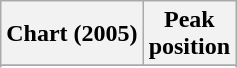<table class="wikitable sortable plainrowheaders">
<tr>
<th>Chart (2005)</th>
<th>Peak<br>position</th>
</tr>
<tr>
</tr>
<tr>
</tr>
</table>
